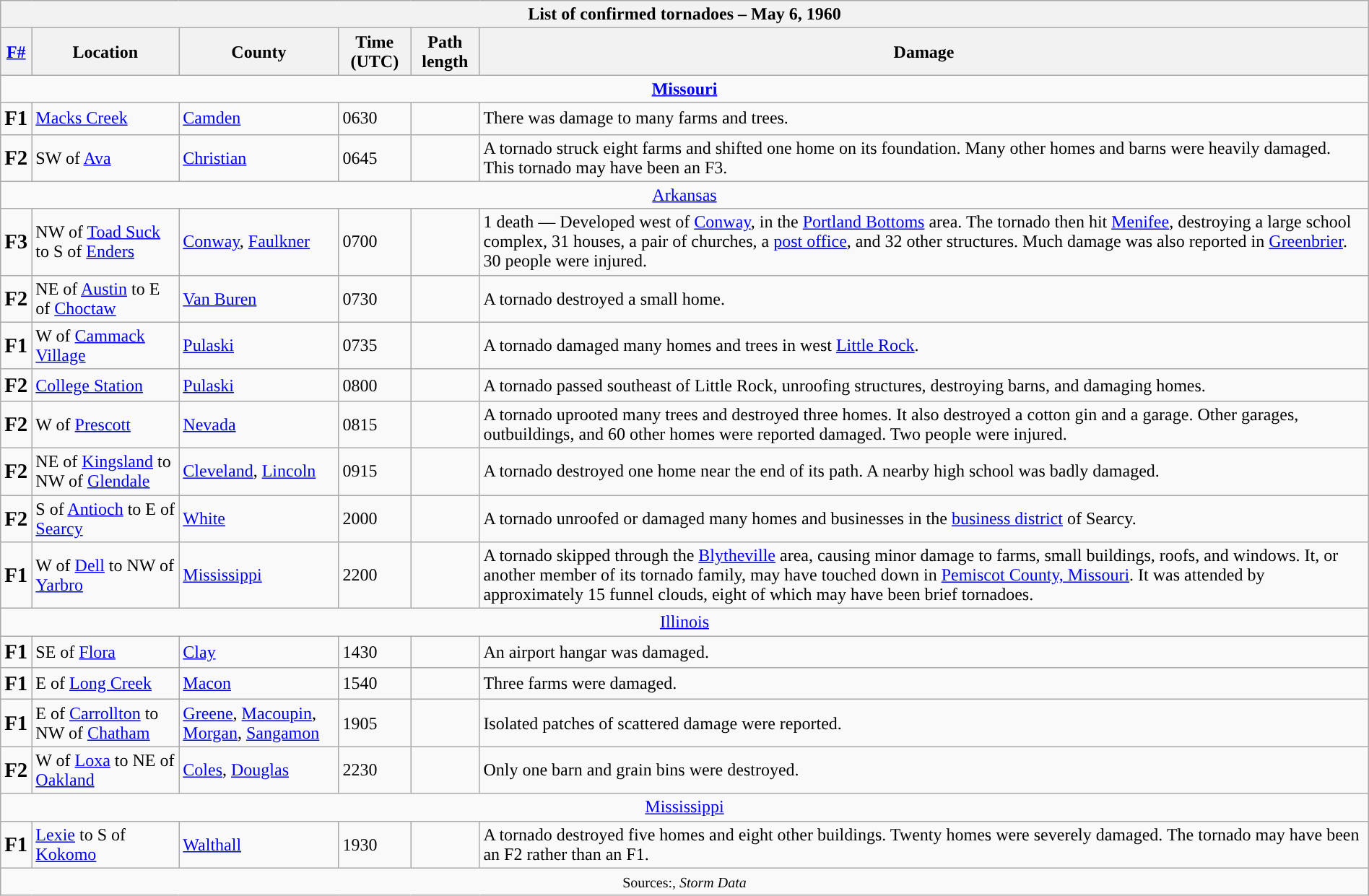<table class="wikitable toccolours collapsible" width="100%">
<tr>
<th colspan="6">List of confirmed tornadoes – May 6, 1960</th>
</tr>
<tr>
<th><a href='#'>F#</a></th>
<th>Location</th>
<th>County</th>
<th>Time (UTC)</th>
<th>Path length</th>
<th>Damage</th>
</tr>
<tr>
<td colspan="7" style="text-align:center;"><strong><a href='#'>Missouri</a></strong></td>
</tr>
<tr>
<td><big><strong>F1</strong></big></td>
<td><a href='#'>Macks Creek</a></td>
<td><a href='#'>Camden</a></td>
<td>0630</td>
<td></td>
<td>There was damage to many farms and trees.</td>
</tr>
<tr>
<td><big><strong>F2</strong></big></td>
<td>SW of <a href='#'>Ava</a></td>
<td><a href='#'>Christian</a></td>
<td>0645</td>
<td></td>
<td>A tornado struck eight farms and shifted one home on its foundation. Many other homes and barns were heavily damaged. This tornado may have been an F3.</td>
</tr>
<tr>
<td colspan="7" style="text-align:center;"><a href='#'>Arkansas</a></td>
</tr>
<tr>
<td><big><strong>F3</strong></big></td>
<td>NW of <a href='#'>Toad Suck</a> to S of <a href='#'>Enders</a></td>
<td><a href='#'>Conway</a>, <a href='#'>Faulkner</a></td>
<td>0700</td>
<td></td>
<td>1 death — Developed west of <a href='#'>Conway</a>, in the <a href='#'>Portland Bottoms</a> area. The tornado then hit <a href='#'>Menifee</a>, destroying a large school complex, 31 houses, a pair of churches, a <a href='#'>post office</a>, and 32 other structures. Much damage was also reported in <a href='#'>Greenbrier</a>. 30 people were injured.</td>
</tr>
<tr>
<td><big><strong>F2</strong></big></td>
<td>NE of <a href='#'>Austin</a> to E of <a href='#'>Choctaw</a></td>
<td><a href='#'>Van Buren</a></td>
<td>0730</td>
<td></td>
<td>A tornado destroyed a small home.</td>
</tr>
<tr>
<td><big><strong>F1</strong></big></td>
<td>W of <a href='#'>Cammack Village</a></td>
<td><a href='#'>Pulaski</a></td>
<td>0735</td>
<td></td>
<td>A tornado damaged many homes and trees in west <a href='#'>Little Rock</a>.</td>
</tr>
<tr>
<td><big><strong>F2</strong></big></td>
<td><a href='#'>College Station</a></td>
<td><a href='#'>Pulaski</a></td>
<td>0800</td>
<td></td>
<td>A tornado passed  southeast of Little Rock, unroofing structures, destroying barns, and damaging homes.</td>
</tr>
<tr>
<td><big><strong>F2</strong></big></td>
<td>W of <a href='#'>Prescott</a></td>
<td><a href='#'>Nevada</a></td>
<td>0815</td>
<td></td>
<td>A tornado uprooted many trees and destroyed three homes. It also destroyed a cotton gin and a garage. Other garages, outbuildings, and 60 other homes were reported damaged. Two people were injured.</td>
</tr>
<tr>
<td><big><strong>F2</strong></big></td>
<td>NE of <a href='#'>Kingsland</a> to NW of <a href='#'>Glendale</a></td>
<td><a href='#'>Cleveland</a>, <a href='#'>Lincoln</a></td>
<td>0915</td>
<td></td>
<td>A tornado destroyed one home near the end of its path. A nearby high school was badly damaged.</td>
</tr>
<tr>
<td><big><strong>F2</strong></big></td>
<td>S of <a href='#'>Antioch</a> to E of <a href='#'>Searcy</a></td>
<td><a href='#'>White</a></td>
<td>2000</td>
<td></td>
<td>A tornado unroofed or damaged many homes and businesses in the <a href='#'>business district</a> of Searcy.</td>
</tr>
<tr>
<td><big><strong>F1</strong></big></td>
<td>W of <a href='#'>Dell</a> to NW of <a href='#'>Yarbro</a></td>
<td><a href='#'>Mississippi</a></td>
<td>2200</td>
<td></td>
<td>A tornado skipped through the <a href='#'>Blytheville</a> area, causing minor damage to farms, small buildings, roofs, and windows. It, or another member of its tornado family, may have touched down in <a href='#'>Pemiscot County, Missouri</a>. It was attended by approximately 15 funnel clouds, eight of which may have been brief tornadoes.</td>
</tr>
<tr>
<td colspan="7" style="text-align:center;"><a href='#'>Illinois</a></td>
</tr>
<tr>
<td><big><strong>F1</strong></big></td>
<td>SE of <a href='#'>Flora</a></td>
<td><a href='#'>Clay</a></td>
<td>1430</td>
<td></td>
<td>An airport hangar was damaged.</td>
</tr>
<tr>
<td><big><strong>F1</strong></big></td>
<td>E of <a href='#'>Long Creek</a></td>
<td><a href='#'>Macon</a></td>
<td>1540</td>
<td></td>
<td>Three farms were damaged.</td>
</tr>
<tr>
<td><big><strong>F1</strong></big></td>
<td>E of <a href='#'>Carrollton</a> to NW of <a href='#'>Chatham</a></td>
<td><a href='#'>Greene</a>, <a href='#'>Macoupin</a>, <a href='#'>Morgan</a>, <a href='#'>Sangamon</a></td>
<td>1905</td>
<td></td>
<td>Isolated patches of scattered damage were reported.</td>
</tr>
<tr>
<td><big><strong>F2</strong></big></td>
<td>W of <a href='#'>Loxa</a> to NE of <a href='#'>Oakland</a></td>
<td><a href='#'>Coles</a>, <a href='#'>Douglas</a></td>
<td>2230</td>
<td></td>
<td>Only one barn and grain bins were destroyed.</td>
</tr>
<tr>
<td colspan="7" style="text-align:center;"><a href='#'>Mississippi</a></td>
</tr>
<tr>
<td><big><strong>F1</strong></big></td>
<td><a href='#'>Lexie</a> to S of <a href='#'>Kokomo</a></td>
<td><a href='#'>Walthall</a></td>
<td>1930</td>
<td></td>
<td>A tornado destroyed five homes and eight other buildings. Twenty homes were severely damaged. The tornado may have been an F2 rather than an F1.</td>
</tr>
<tr>
<td colspan="7" style="text-align:center;"><small>Sources:, <em>Storm Data</em></small></td>
</tr>
</table>
